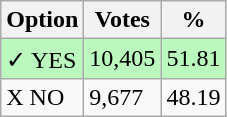<table class="wikitable">
<tr>
<th>Option</th>
<th>Votes</th>
<th>%</th>
</tr>
<tr>
<td style=background:#bbf8be>✓ YES</td>
<td style=background:#bbf8be>10,405</td>
<td style=background:#bbf8be>51.81</td>
</tr>
<tr>
<td>X NO</td>
<td>9,677</td>
<td>48.19</td>
</tr>
</table>
